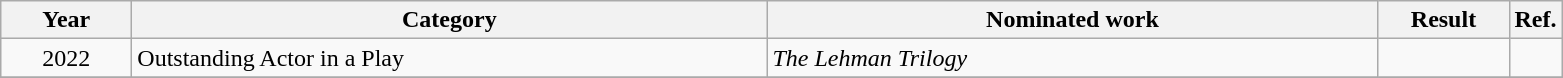<table class=wikitable>
<tr>
<th scope="col" style="width:5em;">Year</th>
<th scope="col" style="width:26em;">Category</th>
<th scope="col" style="width:25em;">Nominated work</th>
<th scope="col" style="width:5em;">Result</th>
<th>Ref.</th>
</tr>
<tr>
<td style="text-align:center;">2022</td>
<td>Outstanding Actor in a Play</td>
<td><em>The Lehman Trilogy</em></td>
<td></td>
<td></td>
</tr>
<tr>
</tr>
</table>
